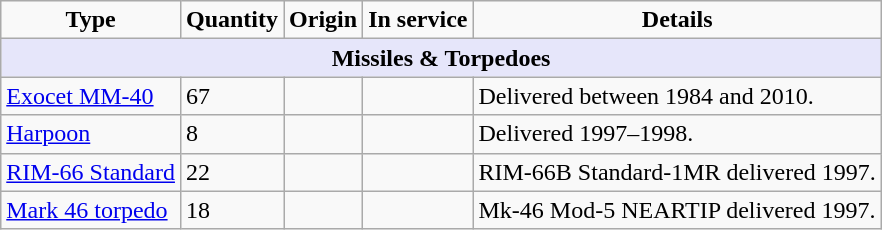<table class="wikitable sortable">
<tr>
<td align=center><strong>Type</strong></td>
<td align=center><strong>Quantity</strong></td>
<td align=center><strong>Origin</strong></td>
<td align=center><strong>In service</strong></td>
<td align=center><strong>Details</strong></td>
</tr>
<tr>
<th colspan="5" style="background: lavender;">Missiles & Torpedoes</th>
</tr>
<tr>
<td><a href='#'>Exocet MM-40</a></td>
<td>67</td>
<td></td>
<td></td>
<td>Delivered between 1984 and 2010.</td>
</tr>
<tr>
<td><a href='#'>Harpoon</a></td>
<td>8</td>
<td></td>
<td></td>
<td>Delivered 1997–1998.</td>
</tr>
<tr>
<td><a href='#'>RIM-66 Standard</a></td>
<td>22</td>
<td></td>
<td></td>
<td>RIM-66B Standard-1MR delivered 1997.</td>
</tr>
<tr>
<td><a href='#'>Mark 46 torpedo</a></td>
<td>18</td>
<td></td>
<td></td>
<td>Mk-46 Mod-5 NEARTIP delivered 1997.</td>
</tr>
</table>
